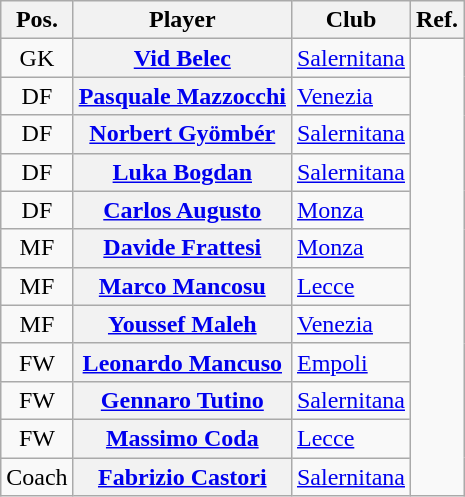<table class="wikitable plainrowheaders" style="text-align: left">
<tr>
<th scope="col">Pos.</th>
<th scope="col">Player</th>
<th scope="col">Club</th>
<th>Ref.</th>
</tr>
<tr>
<td style="text-align:center">GK</td>
<th scope="row"> <a href='#'>Vid Belec</a></th>
<td><a href='#'>Salernitana</a></td>
<td rowspan="12"></td>
</tr>
<tr>
<td style="text-align:center">DF</td>
<th scope="row"> <a href='#'>Pasquale Mazzocchi</a></th>
<td><a href='#'>Venezia</a></td>
</tr>
<tr>
<td style="text-align:center">DF</td>
<th scope="row"> <a href='#'>Norbert Gyömbér</a></th>
<td><a href='#'>Salernitana</a></td>
</tr>
<tr>
<td style="text-align:center">DF</td>
<th scope="row"> <a href='#'>Luka Bogdan</a></th>
<td><a href='#'>Salernitana</a></td>
</tr>
<tr>
<td style="text-align:center">DF</td>
<th scope="row"> <a href='#'>Carlos Augusto</a></th>
<td><a href='#'>Monza</a></td>
</tr>
<tr>
<td style="text-align:center">MF</td>
<th scope="row"> <a href='#'>Davide Frattesi</a></th>
<td><a href='#'>Monza</a></td>
</tr>
<tr>
<td style="text-align:center">MF</td>
<th scope="row"> <a href='#'>Marco Mancosu</a></th>
<td><a href='#'>Lecce</a></td>
</tr>
<tr>
<td style="text-align:center">MF</td>
<th scope="row"> <a href='#'>Youssef Maleh</a></th>
<td><a href='#'>Venezia</a></td>
</tr>
<tr>
<td style="text-align:center">FW</td>
<th scope="row"> <a href='#'>Leonardo Mancuso</a></th>
<td><a href='#'>Empoli</a></td>
</tr>
<tr>
<td style="text-align:center">FW</td>
<th scope="row"> <a href='#'>Gennaro Tutino</a></th>
<td><a href='#'>Salernitana</a></td>
</tr>
<tr>
<td style="text-align:center">FW</td>
<th scope="row"> <a href='#'>Massimo Coda</a></th>
<td><a href='#'>Lecce</a></td>
</tr>
<tr>
<td style="text-align:center">Coach</td>
<th scope="row"> <a href='#'>Fabrizio Castori</a></th>
<td><a href='#'>Salernitana</a></td>
</tr>
</table>
